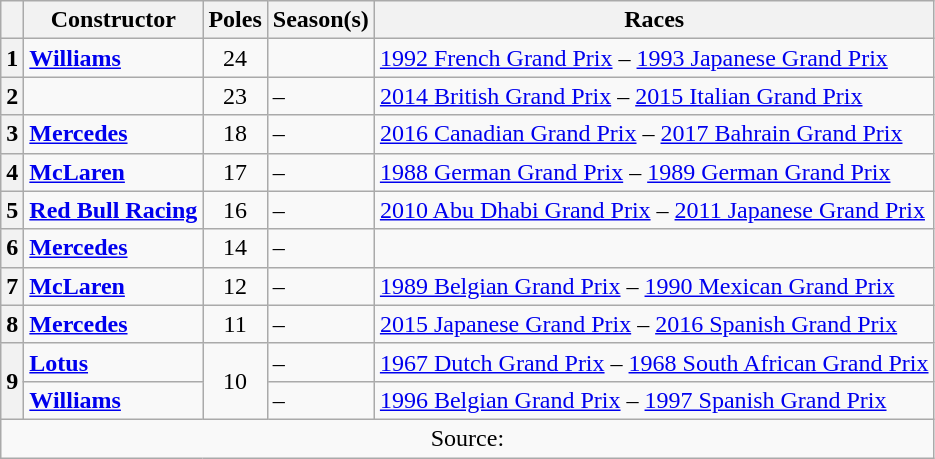<table class="wikitable">
<tr>
<th></th>
<th>Constructor</th>
<th>Poles</th>
<th>Season(s)</th>
<th>Races</th>
</tr>
<tr>
<th>1</th>
<td> <strong><a href='#'>Williams</a></strong></td>
<td align="center">24</td>
<td></td>
<td><a href='#'>1992 French Grand Prix</a> – <a href='#'>1993 Japanese Grand Prix</a></td>
</tr>
<tr>
<th>2</th>
<td></td>
<td align="center">23</td>
<td>–</td>
<td><a href='#'>2014 British Grand Prix</a> – <a href='#'>2015 Italian Grand Prix</a></td>
</tr>
<tr>
<th>3</th>
<td> <strong><a href='#'>Mercedes</a></strong></td>
<td align="center">18</td>
<td>–</td>
<td><a href='#'>2016 Canadian Grand Prix</a> – <a href='#'>2017 Bahrain Grand Prix</a></td>
</tr>
<tr>
<th>4</th>
<td> <strong><a href='#'>McLaren</a></strong></td>
<td align="center">17</td>
<td>–</td>
<td><a href='#'>1988 German Grand Prix</a> – <a href='#'>1989 German Grand Prix</a></td>
</tr>
<tr>
<th>5</th>
<td> <strong><a href='#'>Red Bull Racing</a></strong></td>
<td align="center">16</td>
<td>–</td>
<td><a href='#'>2010 Abu Dhabi Grand Prix</a> – <a href='#'>2011 Japanese Grand Prix</a></td>
</tr>
<tr>
<th>6</th>
<td> <strong><a href='#'>Mercedes</a></strong></td>
<td align="center">14</td>
<td>–</td>
<td></td>
</tr>
<tr>
<th>7</th>
<td> <strong><a href='#'>McLaren</a></strong></td>
<td align="center">12</td>
<td>–</td>
<td><a href='#'>1989 Belgian Grand Prix</a> – <a href='#'>1990 Mexican Grand Prix</a></td>
</tr>
<tr>
<th>8</th>
<td> <strong><a href='#'>Mercedes</a></strong></td>
<td align="center">11</td>
<td>–</td>
<td><a href='#'>2015 Japanese Grand Prix</a> – <a href='#'>2016 Spanish Grand Prix</a></td>
</tr>
<tr>
<th rowspan=2>9</th>
<td> <strong><a href='#'>Lotus</a></strong></td>
<td align="center" rowspan=2>10</td>
<td>–</td>
<td><a href='#'>1967 Dutch Grand Prix</a> – <a href='#'>1968 South African Grand Prix</a></td>
</tr>
<tr>
<td> <strong><a href='#'>Williams</a></strong></td>
<td>–</td>
<td><a href='#'>1996 Belgian Grand Prix</a> – <a href='#'>1997 Spanish Grand Prix</a></td>
</tr>
<tr>
<td colspan=5 align="center">Source:</td>
</tr>
</table>
